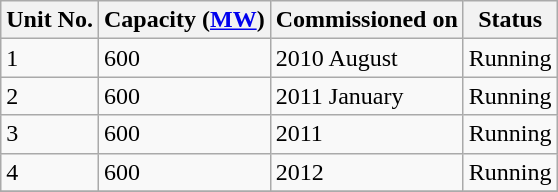<table class="sortable wikitable">
<tr>
<th>Unit No.</th>
<th>Capacity (<a href='#'>MW</a>)</th>
<th>Commissioned on</th>
<th>Status</th>
</tr>
<tr>
<td>1</td>
<td>600</td>
<td>2010 August</td>
<td>Running </td>
</tr>
<tr>
<td>2</td>
<td>600</td>
<td>2011 January</td>
<td>Running</td>
</tr>
<tr>
<td>3</td>
<td>600</td>
<td>2011</td>
<td>Running</td>
</tr>
<tr>
<td>4</td>
<td>600</td>
<td>2012</td>
<td>Running</td>
</tr>
<tr>
</tr>
</table>
